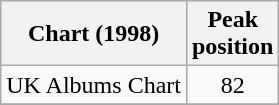<table class="wikitable sortable">
<tr>
<th>Chart (1998)</th>
<th>Peak<br>position</th>
</tr>
<tr>
<td align="left">UK Albums Chart</td>
<td align="center">82</td>
</tr>
<tr>
</tr>
</table>
